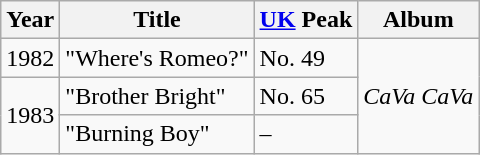<table class="wikitable">
<tr>
<th>Year</th>
<th>Title</th>
<th><a href='#'>UK</a> Peak<br></th>
<th>Album</th>
</tr>
<tr>
<td>1982</td>
<td>"Where's Romeo?"</td>
<td>No. 49</td>
<td rowspan="3"><em>CaVa CaVa</em></td>
</tr>
<tr>
<td rowspan="2">1983</td>
<td>"Brother Bright"</td>
<td>No. 65</td>
</tr>
<tr>
<td>"Burning Boy"</td>
<td>–</td>
</tr>
</table>
